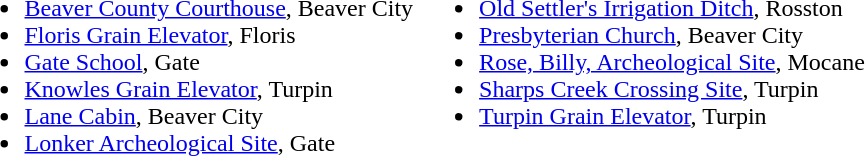<table>
<tr ---- valign="top">
<td><br><ul><li><a href='#'>Beaver County Courthouse</a>, Beaver City</li><li><a href='#'>Floris Grain Elevator</a>, Floris</li><li><a href='#'>Gate School</a>, Gate</li><li><a href='#'>Knowles Grain Elevator</a>, Turpin</li><li><a href='#'>Lane Cabin</a>, Beaver City</li><li><a href='#'>Lonker Archeological Site</a>, Gate</li></ul></td>
<td><br><ul><li><a href='#'>Old Settler's Irrigation Ditch</a>, Rosston</li><li><a href='#'>Presbyterian Church</a>, Beaver City</li><li><a href='#'>Rose, Billy, Archeological Site</a>, Mocane</li><li><a href='#'>Sharps Creek Crossing Site</a>, Turpin</li><li><a href='#'>Turpin Grain Elevator</a>, Turpin</li></ul></td>
</tr>
</table>
